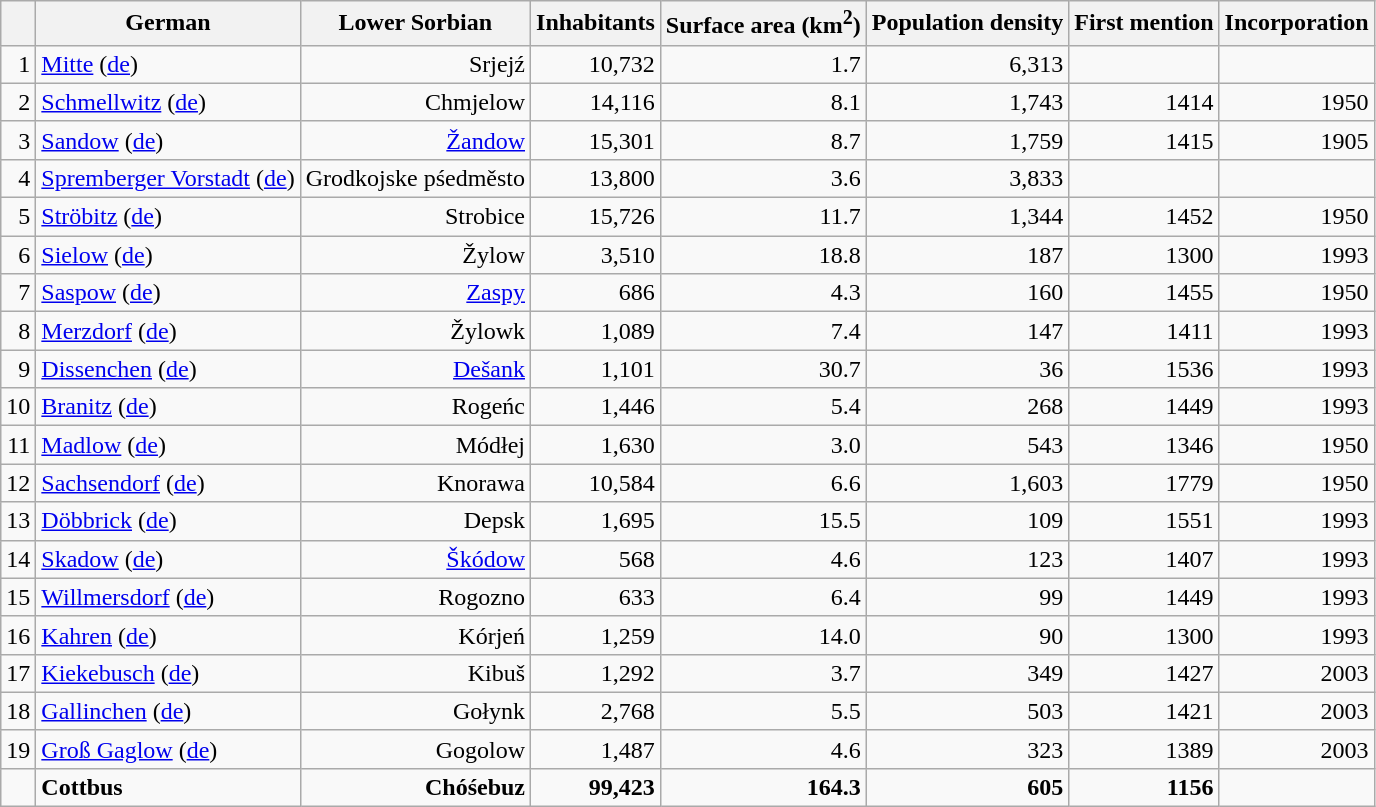<table class="wikitable sortable zebra" style="text-align:right">
<tr>
<th></th>
<th>German</th>
<th>Lower Sorbian</th>
<th>Inhabitants</th>
<th>Surface area (km<sup>2</sup>)</th>
<th>Population density</th>
<th>First mention</th>
<th>Incorporation</th>
</tr>
<tr>
<td>1</td>
<td style="text-align:left"><a href='#'>Mitte</a> (<a href='#'>de</a>)</td>
<td>Srjejź</td>
<td>10,732</td>
<td>1.7</td>
<td>6,313</td>
<td></td>
</tr>
<tr>
<td>2</td>
<td style="text-align:left"><a href='#'>Schmellwitz</a> (<a href='#'>de</a>)</td>
<td>Chmjelow</td>
<td>14,116</td>
<td>8.1</td>
<td>1,743</td>
<td>1414</td>
<td>1950</td>
</tr>
<tr>
<td>3</td>
<td style="text-align:left"><a href='#'>Sandow</a> (<a href='#'>de</a>)</td>
<td><a href='#'>Žandow</a></td>
<td>15,301</td>
<td>8.7</td>
<td>1,759</td>
<td>1415</td>
<td>1905</td>
</tr>
<tr>
<td>4</td>
<td style="text-align:left"><a href='#'>Spremberger Vorstadt</a> (<a href='#'>de</a>)</td>
<td>Grodkojske pśedměsto</td>
<td>13,800</td>
<td>3.6</td>
<td>3,833</td>
<td></td>
</tr>
<tr>
<td>5</td>
<td style="text-align:left"><a href='#'>Ströbitz</a> (<a href='#'>de</a>)</td>
<td>Strobice</td>
<td>15,726</td>
<td>11.7</td>
<td>1,344</td>
<td>1452</td>
<td>1950</td>
</tr>
<tr>
<td>6</td>
<td style="text-align:left"><a href='#'>Sielow</a> (<a href='#'>de</a>)</td>
<td>Žylow</td>
<td>3,510</td>
<td>18.8</td>
<td>187</td>
<td>1300</td>
<td>1993</td>
</tr>
<tr>
<td>7</td>
<td style="text-align:left"><a href='#'>Saspow</a> (<a href='#'>de</a>)</td>
<td><a href='#'>Zaspy</a></td>
<td>686</td>
<td>4.3</td>
<td>160</td>
<td>1455</td>
<td>1950</td>
</tr>
<tr>
<td>8</td>
<td style="text-align:left"><a href='#'>Merzdorf</a> (<a href='#'>de</a>)</td>
<td>Žylowk</td>
<td>1,089</td>
<td>7.4</td>
<td>147</td>
<td>1411</td>
<td>1993</td>
</tr>
<tr>
<td>9</td>
<td style="text-align:left"><a href='#'>Dissenchen</a> (<a href='#'>de</a>)</td>
<td><a href='#'>Dešank</a></td>
<td>1,101</td>
<td>30.7</td>
<td>36</td>
<td>1536</td>
<td>1993</td>
</tr>
<tr>
<td>10</td>
<td style="text-align:left"><a href='#'>Branitz</a> (<a href='#'>de</a>)</td>
<td>Rogeńc</td>
<td>1,446</td>
<td>5.4</td>
<td>268</td>
<td>1449</td>
<td>1993</td>
</tr>
<tr>
<td>11</td>
<td style="text-align:left"><a href='#'>Madlow</a> (<a href='#'>de</a>)</td>
<td>Módłej</td>
<td>1,630</td>
<td>3.0</td>
<td>543</td>
<td>1346</td>
<td>1950</td>
</tr>
<tr>
<td>12</td>
<td style="text-align:left"><a href='#'>Sachsendorf</a> (<a href='#'>de</a>)</td>
<td>Knorawa</td>
<td>10,584</td>
<td>6.6</td>
<td>1,603</td>
<td>1779</td>
<td>1950</td>
</tr>
<tr>
<td>13</td>
<td style="text-align:left"><a href='#'>Döbbrick</a> (<a href='#'>de</a>)</td>
<td>Depsk</td>
<td>1,695</td>
<td>15.5</td>
<td>109</td>
<td>1551</td>
<td>1993</td>
</tr>
<tr>
<td>14</td>
<td style="text-align:left"><a href='#'>Skadow</a> (<a href='#'>de</a>)</td>
<td><a href='#'>Škódow</a></td>
<td>568</td>
<td>4.6</td>
<td>123</td>
<td>1407</td>
<td>1993</td>
</tr>
<tr>
<td>15</td>
<td style="text-align:left"><a href='#'>Willmersdorf</a> (<a href='#'>de</a>)</td>
<td>Rogozno</td>
<td>633</td>
<td>6.4</td>
<td>99</td>
<td>1449</td>
<td>1993</td>
</tr>
<tr>
<td>16</td>
<td style="text-align:left"><a href='#'>Kahren</a> (<a href='#'>de</a>)</td>
<td>Kórjeń</td>
<td>1,259</td>
<td>14.0</td>
<td>90</td>
<td>1300</td>
<td>1993</td>
</tr>
<tr>
<td>17</td>
<td style="text-align:left"><a href='#'>Kiekebusch</a> (<a href='#'>de</a>)</td>
<td>Kibuš</td>
<td>1,292</td>
<td>3.7</td>
<td>349</td>
<td>1427</td>
<td>2003</td>
</tr>
<tr>
<td>18</td>
<td style="text-align:left"><a href='#'>Gallinchen</a> (<a href='#'>de</a>)</td>
<td>Gołynk</td>
<td>2,768</td>
<td>5.5</td>
<td>503</td>
<td>1421</td>
<td>2003</td>
</tr>
<tr>
<td>19</td>
<td style="text-align:left"><a href='#'>Groß Gaglow</a> (<a href='#'>de</a>)</td>
<td>Gogolow</td>
<td>1,487</td>
<td>4.6</td>
<td>323</td>
<td>1389</td>
<td>2003</td>
</tr>
<tr class="sortbottom">
<td></td>
<td style="text-align:left"><strong>Cottbus</strong></td>
<td><strong>Chóśebuz</strong></td>
<td><strong>99,423</strong></td>
<td><strong>164.3</strong></td>
<td><strong>605</strong></td>
<td><strong>1156</strong></td>
</tr>
</table>
